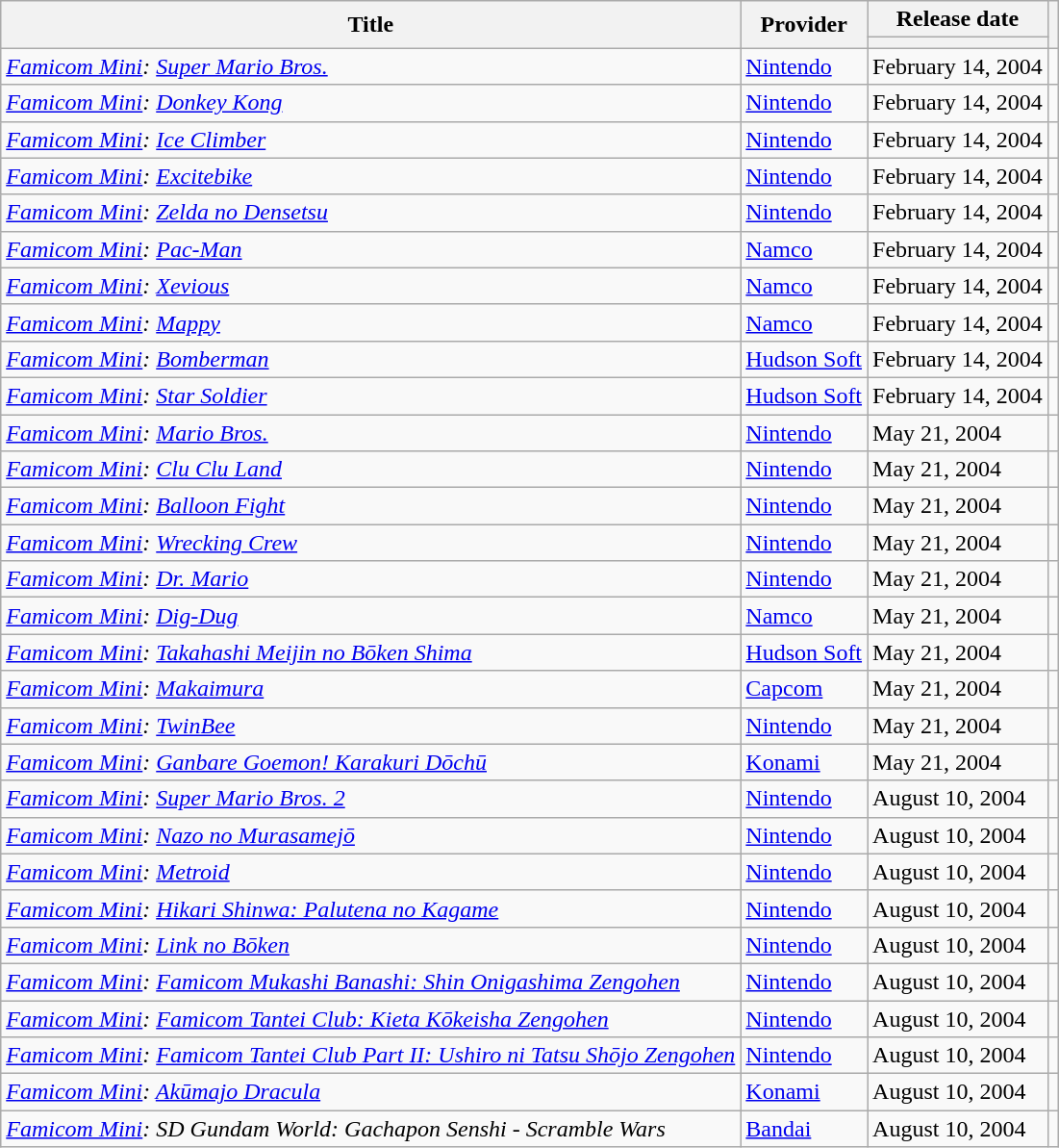<table class="wikitable plainrowheaders sortable">
<tr>
<th rowspan="2">Title</th>
<th rowspan="2">Provider</th>
<th colspan="col">Release date</th>
<th rowspan="2" class="unsortable"></th>
</tr>
<tr>
<th data-sort-type="date"></th>
</tr>
<tr>
<td><em><a href='#'>Famicom Mini</a>: <a href='#'>Super Mario Bros.</a></em></td>
<td><a href='#'>Nintendo</a></td>
<td>February 14, 2004</td>
<td></td>
</tr>
<tr>
<td><em><a href='#'>Famicom Mini</a>: <a href='#'>Donkey Kong</a></em></td>
<td><a href='#'>Nintendo</a></td>
<td>February 14, 2004</td>
<td></td>
</tr>
<tr>
<td><em><a href='#'>Famicom Mini</a>: <a href='#'>Ice Climber</a></em></td>
<td><a href='#'>Nintendo</a></td>
<td>February 14, 2004</td>
<td></td>
</tr>
<tr>
<td><em><a href='#'>Famicom Mini</a>: <a href='#'>Excitebike</a></em></td>
<td><a href='#'>Nintendo</a></td>
<td>February 14, 2004</td>
<td></td>
</tr>
<tr>
<td><em><a href='#'>Famicom Mini</a>: <a href='#'>Zelda no Densetsu</a></em></td>
<td><a href='#'>Nintendo</a></td>
<td>February 14, 2004</td>
<td></td>
</tr>
<tr>
<td><em><a href='#'>Famicom Mini</a>: <a href='#'>Pac-Man</a></em></td>
<td><a href='#'>Namco</a></td>
<td>February 14, 2004</td>
<td></td>
</tr>
<tr>
<td><em><a href='#'>Famicom Mini</a>: <a href='#'>Xevious</a></em></td>
<td><a href='#'>Namco</a></td>
<td>February 14, 2004</td>
<td></td>
</tr>
<tr>
<td><em><a href='#'>Famicom Mini</a>: <a href='#'>Mappy</a></em></td>
<td><a href='#'>Namco</a></td>
<td>February 14, 2004</td>
<td></td>
</tr>
<tr>
<td><em><a href='#'>Famicom Mini</a>: <a href='#'>Bomberman</a></em></td>
<td><a href='#'>Hudson Soft</a></td>
<td>February 14, 2004</td>
<td></td>
</tr>
<tr>
<td><em><a href='#'>Famicom Mini</a>: <a href='#'>Star Soldier</a></em></td>
<td><a href='#'>Hudson Soft</a></td>
<td>February 14, 2004</td>
<td></td>
</tr>
<tr>
<td><em><a href='#'>Famicom Mini</a>: <a href='#'>Mario Bros.</a></em></td>
<td><a href='#'>Nintendo</a></td>
<td>May 21, 2004</td>
<td></td>
</tr>
<tr>
<td><em><a href='#'>Famicom Mini</a>: <a href='#'>Clu Clu Land</a></em></td>
<td><a href='#'>Nintendo</a></td>
<td>May 21, 2004</td>
<td></td>
</tr>
<tr>
<td><em><a href='#'>Famicom Mini</a>: <a href='#'>Balloon Fight</a></em></td>
<td><a href='#'>Nintendo</a></td>
<td>May 21, 2004</td>
<td></td>
</tr>
<tr>
<td><em><a href='#'>Famicom Mini</a>: <a href='#'>Wrecking Crew</a></em></td>
<td><a href='#'>Nintendo</a></td>
<td>May 21, 2004</td>
<td></td>
</tr>
<tr>
<td><em><a href='#'>Famicom Mini</a>: <a href='#'>Dr. Mario</a></em></td>
<td><a href='#'>Nintendo</a></td>
<td>May 21, 2004</td>
<td></td>
</tr>
<tr>
<td><em><a href='#'>Famicom Mini</a>: <a href='#'>Dig-Dug</a></em></td>
<td><a href='#'>Namco</a></td>
<td>May 21, 2004</td>
<td></td>
</tr>
<tr>
<td><em><a href='#'>Famicom Mini</a>: <a href='#'>Takahashi Meijin no Bōken Shima</a></em></td>
<td><a href='#'>Hudson Soft</a></td>
<td>May 21, 2004</td>
<td></td>
</tr>
<tr>
<td><em><a href='#'>Famicom Mini</a>: <a href='#'>Makaimura</a></em></td>
<td><a href='#'>Capcom</a></td>
<td>May 21, 2004</td>
<td></td>
</tr>
<tr>
<td><em><a href='#'>Famicom Mini</a>: <a href='#'>TwinBee</a></em></td>
<td><a href='#'>Nintendo</a></td>
<td>May 21, 2004</td>
<td></td>
</tr>
<tr>
<td><em><a href='#'>Famicom Mini</a>: <a href='#'>Ganbare Goemon! Karakuri Dōchū</a></em></td>
<td><a href='#'>Konami</a></td>
<td>May 21, 2004</td>
<td></td>
</tr>
<tr>
<td><em><a href='#'>Famicom Mini</a>: <a href='#'>Super Mario Bros. 2</a></em></td>
<td><a href='#'>Nintendo</a></td>
<td>August 10, 2004</td>
<td></td>
</tr>
<tr>
<td><em><a href='#'>Famicom Mini</a>: <a href='#'>Nazo no Murasamejō</a></em></td>
<td><a href='#'>Nintendo</a></td>
<td>August 10, 2004</td>
<td></td>
</tr>
<tr>
<td><em><a href='#'>Famicom Mini</a>: <a href='#'>Metroid</a></em></td>
<td><a href='#'>Nintendo</a></td>
<td>August 10, 2004</td>
<td></td>
</tr>
<tr>
<td><em><a href='#'>Famicom Mini</a>: <a href='#'>Hikari Shinwa: Palutena no Kagame</a></em></td>
<td><a href='#'>Nintendo</a></td>
<td>August 10, 2004</td>
<td></td>
</tr>
<tr>
<td><em><a href='#'>Famicom Mini</a>: <a href='#'>Link no Bōken</a></em></td>
<td><a href='#'>Nintendo</a></td>
<td>August 10, 2004</td>
<td></td>
</tr>
<tr>
<td><em><a href='#'>Famicom Mini</a>: <a href='#'>Famicom Mukashi Banashi: Shin Onigashima Zengohen</a></em></td>
<td><a href='#'>Nintendo</a></td>
<td>August 10, 2004</td>
<td></td>
</tr>
<tr>
<td><em><a href='#'>Famicom Mini</a>: <a href='#'>Famicom Tantei Club: Kieta Kōkeisha Zengohen</a></em></td>
<td><a href='#'>Nintendo</a></td>
<td>August 10, 2004</td>
<td></td>
</tr>
<tr>
<td><em><a href='#'>Famicom Mini</a>: <a href='#'>Famicom Tantei Club Part II: Ushiro ni Tatsu Shōjo Zengohen</a></em></td>
<td><a href='#'>Nintendo</a></td>
<td>August 10, 2004</td>
<td></td>
</tr>
<tr>
<td><em><a href='#'>Famicom Mini</a>: <a href='#'>Akūmajo Dracula</a></em></td>
<td><a href='#'>Konami</a></td>
<td>August 10, 2004</td>
<td></td>
</tr>
<tr>
<td><em><a href='#'>Famicom Mini</a>: SD Gundam World: Gachapon Senshi - Scramble Wars</em></td>
<td><a href='#'>Bandai</a></td>
<td>August 10, 2004</td>
<td></td>
</tr>
</table>
